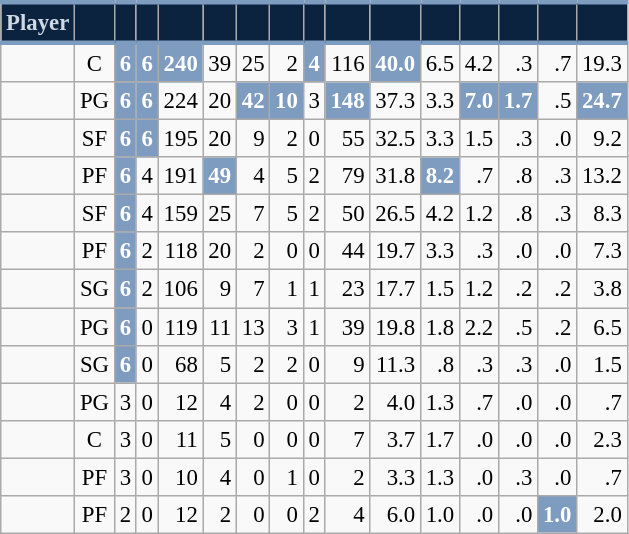<table class="wikitable sortable" style="font-size: 95%; text-align:right;">
<tr>
<th style="background:#0C2340; color:#CED9E5; border-top:#7D9CC0 3px solid; border-bottom:#7D9CC0 3px solid;">Player</th>
<th style="background:#0C2340; color:#CED9E5; border-top:#7D9CC0 3px solid; border-bottom:#7D9CC0 3px solid;"></th>
<th style="background:#0C2340; color:#CED9E5; border-top:#7D9CC0 3px solid; border-bottom:#7D9CC0 3px solid;"></th>
<th style="background:#0C2340; color:#CED9E5; border-top:#7D9CC0 3px solid; border-bottom:#7D9CC0 3px solid;"></th>
<th style="background:#0C2340; color:#CED9E5; border-top:#7D9CC0 3px solid; border-bottom:#7D9CC0 3px solid;"></th>
<th style="background:#0C2340; color:#CED9E5; border-top:#7D9CC0 3px solid; border-bottom:#7D9CC0 3px solid;"></th>
<th style="background:#0C2340; color:#CED9E5; border-top:#7D9CC0 3px solid; border-bottom:#7D9CC0 3px solid;"></th>
<th style="background:#0C2340; color:#CED9E5; border-top:#7D9CC0 3px solid; border-bottom:#7D9CC0 3px solid;"></th>
<th style="background:#0C2340; color:#CED9E5; border-top:#7D9CC0 3px solid; border-bottom:#7D9CC0 3px solid;"></th>
<th style="background:#0C2340; color:#CED9E5; border-top:#7D9CC0 3px solid; border-bottom:#7D9CC0 3px solid;"></th>
<th style="background:#0C2340; color:#CED9E5; border-top:#7D9CC0 3px solid; border-bottom:#7D9CC0 3px solid;"></th>
<th style="background:#0C2340; color:#CED9E5; border-top:#7D9CC0 3px solid; border-bottom:#7D9CC0 3px solid;"></th>
<th style="background:#0C2340; color:#CED9E5; border-top:#7D9CC0 3px solid; border-bottom:#7D9CC0 3px solid;"></th>
<th style="background:#0C2340; color:#CED9E5; border-top:#7D9CC0 3px solid; border-bottom:#7D9CC0 3px solid;"></th>
<th style="background:#0C2340; color:#CED9E5; border-top:#7D9CC0 3px solid; border-bottom:#7D9CC0 3px solid;"></th>
<th style="background:#0C2340; color:#CED9E5; border-top:#7D9CC0 3px solid; border-bottom:#7D9CC0 3px solid;"></th>
</tr>
<tr>
<td style="text-align:left;"></td>
<td style="text-align:center;">C</td>
<td style="background:#7D9CC0; color:#FFFFFF;"><strong>6</strong></td>
<td style="background:#7D9CC0; color:#FFFFFF;"><strong>6</strong></td>
<td style="background:#7D9CC0; color:#FFFFFF;"><strong>240</strong></td>
<td>39</td>
<td>25</td>
<td>2</td>
<td style="background:#7D9CC0; color:#FFFFFF;"><strong>4</strong></td>
<td>116</td>
<td style="background:#7D9CC0; color:#FFFFFF;"><strong>40.0</strong></td>
<td>6.5</td>
<td>4.2</td>
<td>.3</td>
<td>.7</td>
<td>19.3</td>
</tr>
<tr>
<td style="text-align:left;"></td>
<td style="text-align:center;">PG</td>
<td style="background:#7D9CC0; color:#FFFFFF;"><strong>6</strong></td>
<td style="background:#7D9CC0; color:#FFFFFF;"><strong>6</strong></td>
<td>224</td>
<td>20</td>
<td style="background:#7D9CC0; color:#FFFFFF;"><strong>42</strong></td>
<td style="background:#7D9CC0; color:#FFFFFF;"><strong>10</strong></td>
<td>3</td>
<td style="background:#7D9CC0; color:#FFFFFF;"><strong>148</strong></td>
<td>37.3</td>
<td>3.3</td>
<td style="background:#7D9CC0; color:#FFFFFF;"><strong>7.0</strong></td>
<td style="background:#7D9CC0; color:#FFFFFF;"><strong>1.7</strong></td>
<td>.5</td>
<td style="background:#7D9CC0; color:#FFFFFF;"><strong>24.7</strong></td>
</tr>
<tr>
<td style="text-align:left;"></td>
<td style="text-align:center;">SF</td>
<td style="background:#7D9CC0; color:#FFFFFF;"><strong>6</strong></td>
<td style="background:#7D9CC0; color:#FFFFFF;"><strong>6</strong></td>
<td>195</td>
<td>20</td>
<td>9</td>
<td>2</td>
<td>0</td>
<td>55</td>
<td>32.5</td>
<td>3.3</td>
<td>1.5</td>
<td>.3</td>
<td>.0</td>
<td>9.2</td>
</tr>
<tr>
<td style="text-align:left;"></td>
<td style="text-align:center;">PF</td>
<td style="background:#7D9CC0; color:#FFFFFF;"><strong>6</strong></td>
<td>4</td>
<td>191</td>
<td style="background:#7D9CC0; color:#FFFFFF;"><strong>49</strong></td>
<td>4</td>
<td>5</td>
<td>2</td>
<td>79</td>
<td>31.8</td>
<td style="background:#7D9CC0; color:#FFFFFF;"><strong>8.2</strong></td>
<td>.7</td>
<td>.8</td>
<td>.3</td>
<td>13.2</td>
</tr>
<tr>
<td style="text-align:left;"></td>
<td style="text-align:center;">SF</td>
<td style="background:#7D9CC0; color:#FFFFFF;"><strong>6</strong></td>
<td>4</td>
<td>159</td>
<td>25</td>
<td>7</td>
<td>5</td>
<td>2</td>
<td>50</td>
<td>26.5</td>
<td>4.2</td>
<td>1.2</td>
<td>.8</td>
<td>.3</td>
<td>8.3</td>
</tr>
<tr>
<td style="text-align:left;"></td>
<td style="text-align:center;">PF</td>
<td style="background:#7D9CC0; color:#FFFFFF;"><strong>6</strong></td>
<td>2</td>
<td>118</td>
<td>20</td>
<td>2</td>
<td>0</td>
<td>0</td>
<td>44</td>
<td>19.7</td>
<td>3.3</td>
<td>.3</td>
<td>.0</td>
<td>.0</td>
<td>7.3</td>
</tr>
<tr>
<td style="text-align:left;"></td>
<td style="text-align:center;">SG</td>
<td style="background:#7D9CC0; color:#FFFFFF;"><strong>6</strong></td>
<td>2</td>
<td>106</td>
<td>9</td>
<td>7</td>
<td>1</td>
<td>1</td>
<td>23</td>
<td>17.7</td>
<td>1.5</td>
<td>1.2</td>
<td>.2</td>
<td>.2</td>
<td>3.8</td>
</tr>
<tr>
<td style="text-align:left;"></td>
<td style="text-align:center;">PG</td>
<td style="background:#7D9CC0; color:#FFFFFF;"><strong>6</strong></td>
<td>0</td>
<td>119</td>
<td>11</td>
<td>13</td>
<td>3</td>
<td>1</td>
<td>39</td>
<td>19.8</td>
<td>1.8</td>
<td>2.2</td>
<td>.5</td>
<td>.2</td>
<td>6.5</td>
</tr>
<tr>
<td style="text-align:left;"></td>
<td style="text-align:center;">SG</td>
<td style="background:#7D9CC0; color:#FFFFFF;"><strong>6</strong></td>
<td>0</td>
<td>68</td>
<td>5</td>
<td>2</td>
<td>2</td>
<td>0</td>
<td>9</td>
<td>11.3</td>
<td>.8</td>
<td>.3</td>
<td>.3</td>
<td>.0</td>
<td>1.5</td>
</tr>
<tr>
<td style="text-align:left;"></td>
<td style="text-align:center;">PG</td>
<td>3</td>
<td>0</td>
<td>12</td>
<td>4</td>
<td>2</td>
<td>0</td>
<td>0</td>
<td>2</td>
<td>4.0</td>
<td>1.3</td>
<td>.7</td>
<td>.0</td>
<td>.0</td>
<td>.7</td>
</tr>
<tr>
<td style="text-align:left;"></td>
<td style="text-align:center;">C</td>
<td>3</td>
<td>0</td>
<td>11</td>
<td>5</td>
<td>0</td>
<td>0</td>
<td>0</td>
<td>7</td>
<td>3.7</td>
<td>1.7</td>
<td>.0</td>
<td>.0</td>
<td>.0</td>
<td>2.3</td>
</tr>
<tr>
<td style="text-align:left;"></td>
<td style="text-align:center;">PF</td>
<td>3</td>
<td>0</td>
<td>10</td>
<td>4</td>
<td>0</td>
<td>1</td>
<td>0</td>
<td>2</td>
<td>3.3</td>
<td>1.3</td>
<td>.0</td>
<td>.3</td>
<td>.0</td>
<td>.7</td>
</tr>
<tr>
<td style="text-align:left;"></td>
<td style="text-align:center;">PF</td>
<td>2</td>
<td>0</td>
<td>12</td>
<td>2</td>
<td>0</td>
<td>0</td>
<td>2</td>
<td>4</td>
<td>6.0</td>
<td>1.0</td>
<td>.0</td>
<td>.0</td>
<td style="background:#7D9CC0; color:#FFFFFF;"><strong>1.0</strong></td>
<td>2.0</td>
</tr>
</table>
